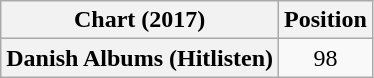<table class="wikitable plainrowheaders" style="text-align:center">
<tr>
<th scope="col">Chart (2017)</th>
<th scope="col">Position</th>
</tr>
<tr>
<th scope="row">Danish Albums (Hitlisten)</th>
<td>98</td>
</tr>
</table>
